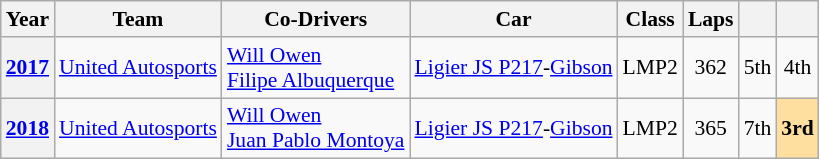<table class="wikitable" style="text-align:center; font-size:90%">
<tr>
<th>Year</th>
<th>Team</th>
<th>Co-Drivers</th>
<th>Car</th>
<th>Class</th>
<th>Laps</th>
<th></th>
<th></th>
</tr>
<tr>
<th><a href='#'>2017</a></th>
<td align="left"> <a href='#'>United Autosports</a></td>
<td align="left"> <a href='#'>Will Owen</a><br> <a href='#'>Filipe Albuquerque</a></td>
<td align="left"><a href='#'>Ligier JS P217</a>-<a href='#'>Gibson</a></td>
<td>LMP2</td>
<td>362</td>
<td>5th</td>
<td>4th</td>
</tr>
<tr>
<th><a href='#'>2018</a></th>
<td align="left"> <a href='#'>United Autosports</a></td>
<td align="left"> <a href='#'>Will Owen</a><br> <a href='#'>Juan Pablo Montoya</a></td>
<td align="left"><a href='#'>Ligier JS P217</a>-<a href='#'>Gibson</a></td>
<td>LMP2</td>
<td>365</td>
<td>7th</td>
<td style="background:#ffdf9f;"><strong>3rd</strong></td>
</tr>
</table>
